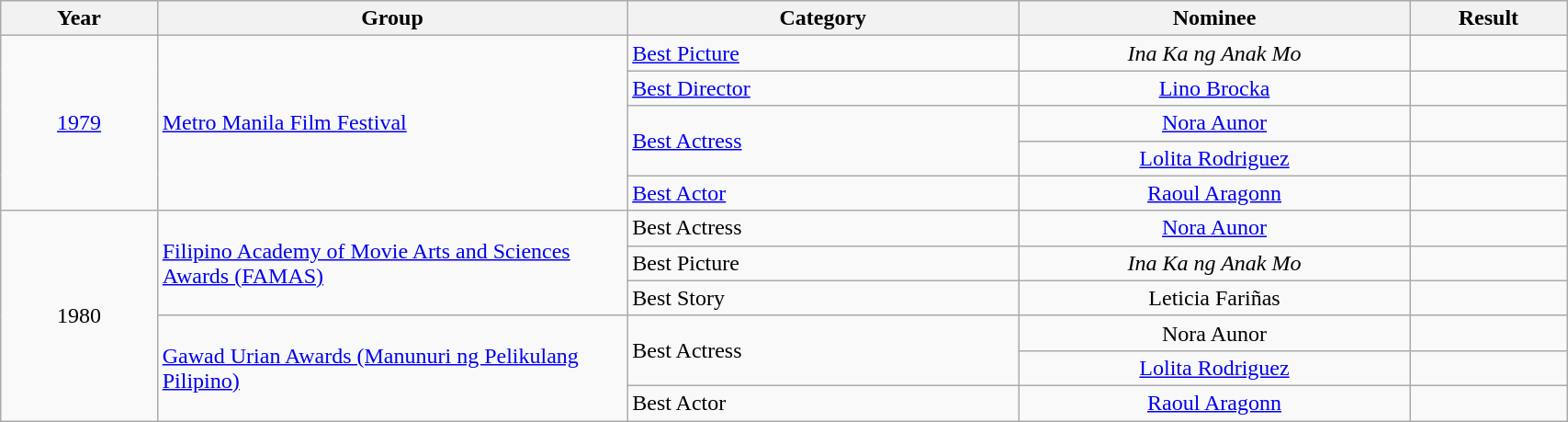<table | width="90%" class="wikitable sortable">
<tr>
<th width="10%">Year</th>
<th width="30%">Group</th>
<th width="25%">Category</th>
<th width="25%">Nominee</th>
<th width="10%">Result</th>
</tr>
<tr>
<td rowspan="5" align="center"><a href='#'>1979</a></td>
<td rowspan="5" align="left"><a href='#'>Metro Manila Film Festival</a></td>
<td align="left"><a href='#'>Best Picture</a></td>
<td align="center"><em>Ina Ka ng Anak Mo</em></td>
<td></td>
</tr>
<tr>
<td align="left"><a href='#'>Best Director</a></td>
<td align="center"><a href='#'>Lino Brocka</a></td>
<td></td>
</tr>
<tr>
<td align="left" rowspan="2"><a href='#'>Best Actress</a></td>
<td align="center"><a href='#'>Nora Aunor</a></td>
<td></td>
</tr>
<tr>
<td align="center"><a href='#'>Lolita Rodriguez</a></td>
<td></td>
</tr>
<tr>
<td align="left"><a href='#'>Best Actor</a></td>
<td align="center"><a href='#'>Raoul Aragonn</a></td>
<td></td>
</tr>
<tr>
<td rowspan="6" align="center">1980</td>
<td rowspan="3" align="left"><a href='#'>Filipino Academy of Movie Arts and Sciences Awards (FAMAS)</a></td>
<td align="left">Best Actress</td>
<td align="center"><a href='#'>Nora Aunor</a></td>
<td></td>
</tr>
<tr>
<td align="left">Best Picture</td>
<td align="center"><em>Ina Ka ng Anak Mo</em></td>
<td></td>
</tr>
<tr>
<td align="left">Best Story</td>
<td align="center">Leticia Fariñas</td>
<td></td>
</tr>
<tr>
<td rowspan="3" align="left"><a href='#'>Gawad Urian Awards (Manunuri ng Pelikulang Pilipino)</a></td>
<td align="left" rowspan="2">Best Actress</td>
<td align="center">Nora Aunor</td>
<td></td>
</tr>
<tr>
<td align="center"><a href='#'>Lolita Rodriguez</a></td>
<td></td>
</tr>
<tr>
<td align="left">Best Actor</td>
<td align="center"><a href='#'>Raoul Aragonn</a></td>
<td></td>
</tr>
</table>
